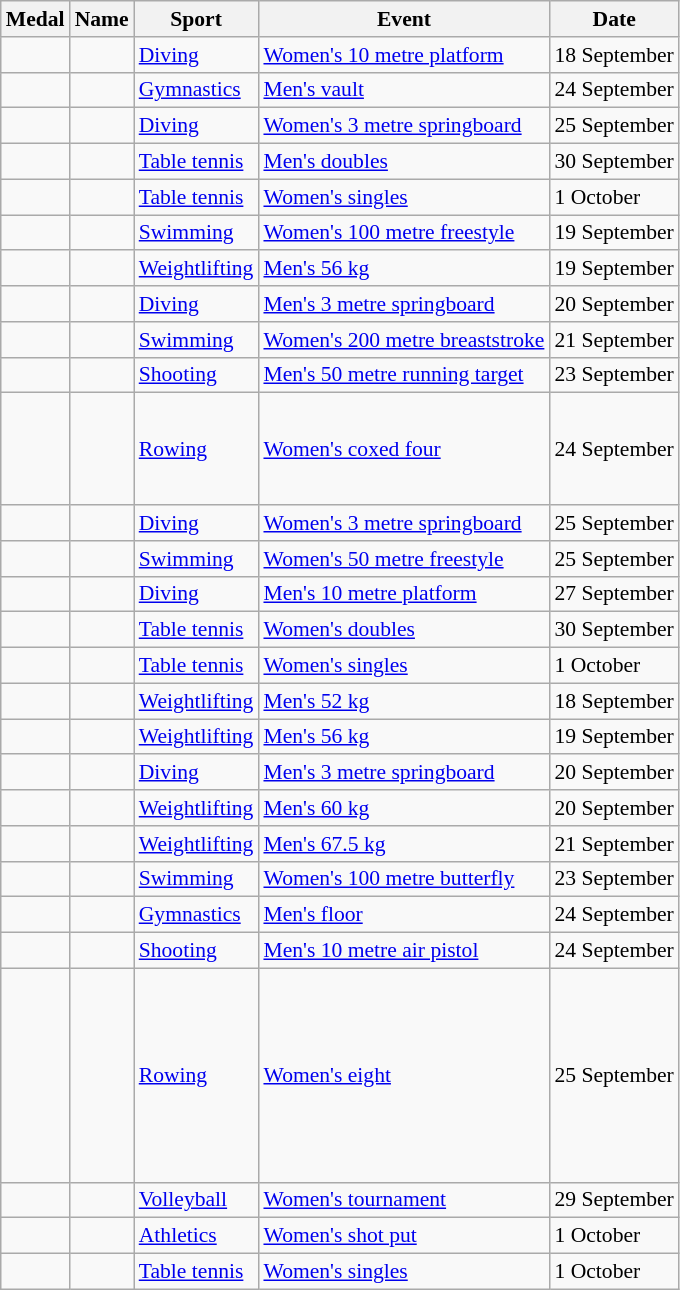<table class="wikitable sortable" style="font-size:90%">
<tr>
<th>Medal</th>
<th>Name</th>
<th>Sport</th>
<th>Event</th>
<th>Date</th>
</tr>
<tr>
<td></td>
<td></td>
<td><a href='#'>Diving</a></td>
<td><a href='#'>Women's 10 metre platform</a></td>
<td>18 September</td>
</tr>
<tr>
<td></td>
<td></td>
<td><a href='#'>Gymnastics</a></td>
<td><a href='#'>Men's vault</a></td>
<td>24 September</td>
</tr>
<tr>
<td></td>
<td></td>
<td><a href='#'>Diving</a></td>
<td><a href='#'>Women's 3 metre springboard</a></td>
<td>25 September</td>
</tr>
<tr>
<td></td>
<td><br></td>
<td><a href='#'>Table tennis</a></td>
<td><a href='#'>Men's doubles</a></td>
<td>30 September</td>
</tr>
<tr>
<td></td>
<td></td>
<td><a href='#'>Table tennis</a></td>
<td><a href='#'>Women's singles</a></td>
<td>1 October</td>
</tr>
<tr>
<td></td>
<td></td>
<td><a href='#'>Swimming</a></td>
<td><a href='#'>Women's 100 metre freestyle</a></td>
<td>19 September</td>
</tr>
<tr>
<td></td>
<td></td>
<td><a href='#'>Weightlifting</a></td>
<td><a href='#'>Men's 56 kg</a></td>
<td>19 September</td>
</tr>
<tr>
<td></td>
<td></td>
<td><a href='#'>Diving</a></td>
<td><a href='#'>Men's 3 metre springboard</a></td>
<td>20 September</td>
</tr>
<tr>
<td></td>
<td></td>
<td><a href='#'>Swimming</a></td>
<td><a href='#'>Women's 200 metre breaststroke</a></td>
<td>21 September</td>
</tr>
<tr>
<td></td>
<td></td>
<td><a href='#'>Shooting</a></td>
<td><a href='#'>Men's 50 metre running target</a></td>
<td>23 September</td>
</tr>
<tr>
<td></td>
<td><br><br><br><br></td>
<td><a href='#'>Rowing</a></td>
<td><a href='#'>Women's coxed four</a></td>
<td>24 September</td>
</tr>
<tr>
<td></td>
<td></td>
<td><a href='#'>Diving</a></td>
<td><a href='#'>Women's 3 metre springboard</a></td>
<td>25 September</td>
</tr>
<tr>
<td></td>
<td></td>
<td><a href='#'>Swimming</a></td>
<td><a href='#'>Women's 50 metre freestyle</a></td>
<td>25 September</td>
</tr>
<tr>
<td></td>
<td></td>
<td><a href='#'>Diving</a></td>
<td><a href='#'>Men's 10 metre platform</a></td>
<td>27 September</td>
</tr>
<tr>
<td></td>
<td><br></td>
<td><a href='#'>Table tennis</a></td>
<td><a href='#'>Women's doubles</a></td>
<td>30 September</td>
</tr>
<tr>
<td></td>
<td></td>
<td><a href='#'>Table tennis</a></td>
<td><a href='#'>Women's singles</a></td>
<td>1 October</td>
</tr>
<tr>
<td></td>
<td></td>
<td><a href='#'>Weightlifting</a></td>
<td><a href='#'>Men's 52 kg</a></td>
<td>18 September</td>
</tr>
<tr>
<td></td>
<td></td>
<td><a href='#'>Weightlifting</a></td>
<td><a href='#'>Men's 56 kg</a></td>
<td>19 September</td>
</tr>
<tr>
<td></td>
<td></td>
<td><a href='#'>Diving</a></td>
<td><a href='#'>Men's 3 metre springboard</a></td>
<td>20 September</td>
</tr>
<tr>
<td></td>
<td></td>
<td><a href='#'>Weightlifting</a></td>
<td><a href='#'>Men's 60 kg</a></td>
<td>20 September</td>
</tr>
<tr>
<td></td>
<td></td>
<td><a href='#'>Weightlifting</a></td>
<td><a href='#'>Men's 67.5 kg</a></td>
<td>21 September</td>
</tr>
<tr>
<td></td>
<td></td>
<td><a href='#'>Swimming</a></td>
<td><a href='#'>Women's 100 metre butterfly</a></td>
<td>23 September</td>
</tr>
<tr>
<td></td>
<td></td>
<td><a href='#'>Gymnastics</a></td>
<td><a href='#'>Men's floor</a></td>
<td>24 September</td>
</tr>
<tr>
<td></td>
<td></td>
<td><a href='#'>Shooting</a></td>
<td><a href='#'>Men's 10 metre air pistol</a></td>
<td>24 September</td>
</tr>
<tr>
<td></td>
<td><br><br><br><br><br><br><br><br></td>
<td><a href='#'>Rowing</a></td>
<td><a href='#'>Women's eight</a></td>
<td>25 September</td>
</tr>
<tr>
<td></td>
<td><br></td>
<td><a href='#'>Volleyball</a></td>
<td><a href='#'>Women's tournament</a></td>
<td>29 September</td>
</tr>
<tr>
<td></td>
<td></td>
<td><a href='#'>Athletics</a></td>
<td><a href='#'>Women's shot put</a></td>
<td>1 October</td>
</tr>
<tr>
<td></td>
<td></td>
<td><a href='#'>Table tennis</a></td>
<td><a href='#'>Women's singles</a></td>
<td>1 October</td>
</tr>
</table>
